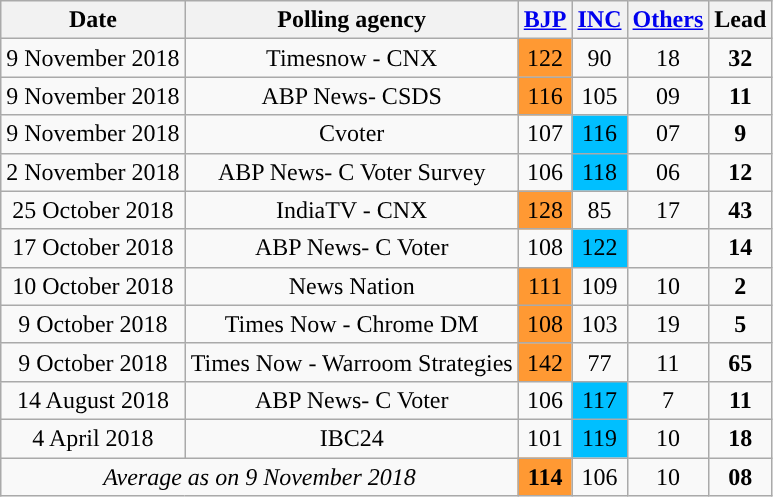<table class="wikitable collapsible sortable" style="text-align:center">
<tr>
<th rowspan="1">Date</th>
<th rowspan="1">Polling agency</th>
<th><a href='#'>BJP</a></th>
<th><a href='#'>INC</a></th>
<th rowspan="1"><a href='#'>Others</a></th>
<th rowspan="1">Lead</th>
</tr>
<tr>
<td>9 November 2018</td>
<td>Timesnow - CNX</td>
<td style="background:#FF9933">122</td>
<td>90</td>
<td>18</td>
<td style="background:"><span><strong>32</strong></span></td>
</tr>
<tr>
<td>9 November 2018</td>
<td>ABP News- CSDS</td>
<td style="background:#FF9933">116</td>
<td>105</td>
<td>09</td>
<td style="background:"><span><strong>11</strong></span></td>
</tr>
<tr>
<td>9 November 2018</td>
<td>Cvoter</td>
<td>107</td>
<td style="background:#00BFFF">116</td>
<td>07</td>
<td style="background:"><span><strong>9</strong></span></td>
</tr>
<tr>
<td>2 November 2018</td>
<td>ABP News- C Voter Survey</td>
<td>106</td>
<td style="background:#00BFFF">118</td>
<td>06</td>
<td style="background:"><span><strong>12</strong></span></td>
</tr>
<tr>
<td>25 October 2018</td>
<td>IndiaTV - CNX</td>
<td style="background:#FF9933">128</td>
<td>85</td>
<td>17</td>
<td style="background:"><span><strong>43</strong></span></td>
</tr>
<tr>
<td>17 October 2018</td>
<td>ABP News- C Voter</td>
<td>108</td>
<td style="background:#00BFFF">122</td>
<td></td>
<td style="background:"><span><strong>14</strong></span></td>
</tr>
<tr>
<td>10 October 2018</td>
<td>News Nation</td>
<td style="background:#FF9933">111</td>
<td>109</td>
<td>10</td>
<td style="background:"><span><strong>2</strong></span></td>
</tr>
<tr>
<td>9 October 2018</td>
<td>Times Now - Chrome DM</td>
<td style="background:#FF9933">108</td>
<td>103</td>
<td>19</td>
<td style="background:"><span><strong>5</strong></span></td>
</tr>
<tr>
<td>9 October 2018</td>
<td>Times Now - Warroom Strategies</td>
<td style="background:#FF9933">142</td>
<td>77</td>
<td>11</td>
<td style="background:"><span><strong>65</strong></span></td>
</tr>
<tr>
<td>14 August 2018</td>
<td>ABP News- C Voter</td>
<td>106</td>
<td style="background:#00BFFF">117</td>
<td>7</td>
<td style="background:"><span><strong>11</strong></span></td>
</tr>
<tr>
<td>4 April 2018</td>
<td>IBC24</td>
<td>101</td>
<td style="background:#00BFFF">119</td>
<td>10</td>
<td style="background:"><span><strong>18</strong></span></td>
</tr>
<tr>
<td colspan="2"><em>Average as on 9 November 2018</em></td>
<td style="background:#FF9933"><strong>114</strong></td>
<td>106</td>
<td>10</td>
<td style="background:"><span><strong>08</strong></span></td>
</tr>
</table>
